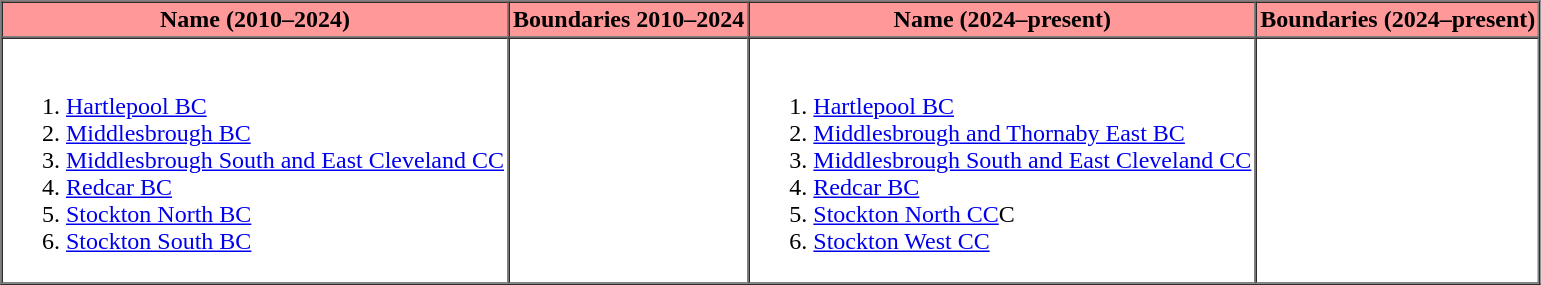<table border=1 cellpadding="2" cellspacing="0">
<tr>
<th bgcolor="#ff9999">Name (2010–2024)</th>
<th bgcolor="#ff9999">Boundaries 2010–2024</th>
<th bgcolor="#ff9999">Name (2024–present)</th>
<th bgcolor="#ff9999">Boundaries (2024–present)</th>
</tr>
<tr>
<td><br><ol><li><a href='#'>Hartlepool BC</a></li><li><a href='#'>Middlesbrough BC</a></li><li><a href='#'>Middlesbrough South and East Cleveland CC</a></li><li><a href='#'>Redcar BC</a></li><li><a href='#'>Stockton North BC</a></li><li><a href='#'>Stockton South BC</a></li></ol></td>
<td></td>
<td><br><ol><li><a href='#'>Hartlepool BC</a></li><li><a href='#'>Middlesbrough and Thornaby East BC</a></li><li><a href='#'>Middlesbrough South and East Cleveland CC</a></li><li><a href='#'>Redcar BC</a></li><li><a href='#'>Stockton North CC</a>C</li><li><a href='#'>Stockton West CC</a></li></ol></td>
<td></td>
</tr>
<tr>
</tr>
</table>
